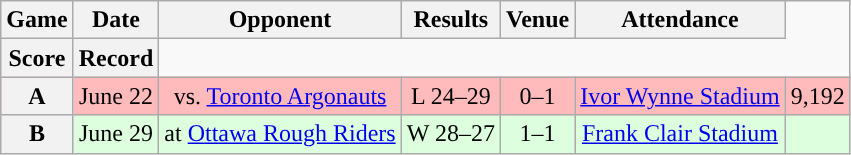<table class="wikitable" style="text-align:center">
<tr>
<th>Game</th>
<th>Date</th>
<th>Opponent</th>
<th>Results</th>
<th>Venue</th>
<th>Attendance</th>
</tr>
<tr>
<th>Score</th>
<th>Record</th>
</tr>
<tr style="background:#ffbbbb">
<th>A</th>
<td>June 22</td>
<td>vs. <a href='#'>Toronto Argonauts</a></td>
<td>L 24–29</td>
<td>0–1</td>
<td><a href='#'>Ivor Wynne Stadium</a></td>
<td>9,192</td>
</tr>
<tr style="background:#ddffdd">
<th>B</th>
<td>June 29</td>
<td>at <a href='#'>Ottawa Rough Riders</a></td>
<td>W 28–27</td>
<td>1–1</td>
<td><a href='#'>Frank Clair Stadium</a></td>
<td></td>
</tr>
</table>
